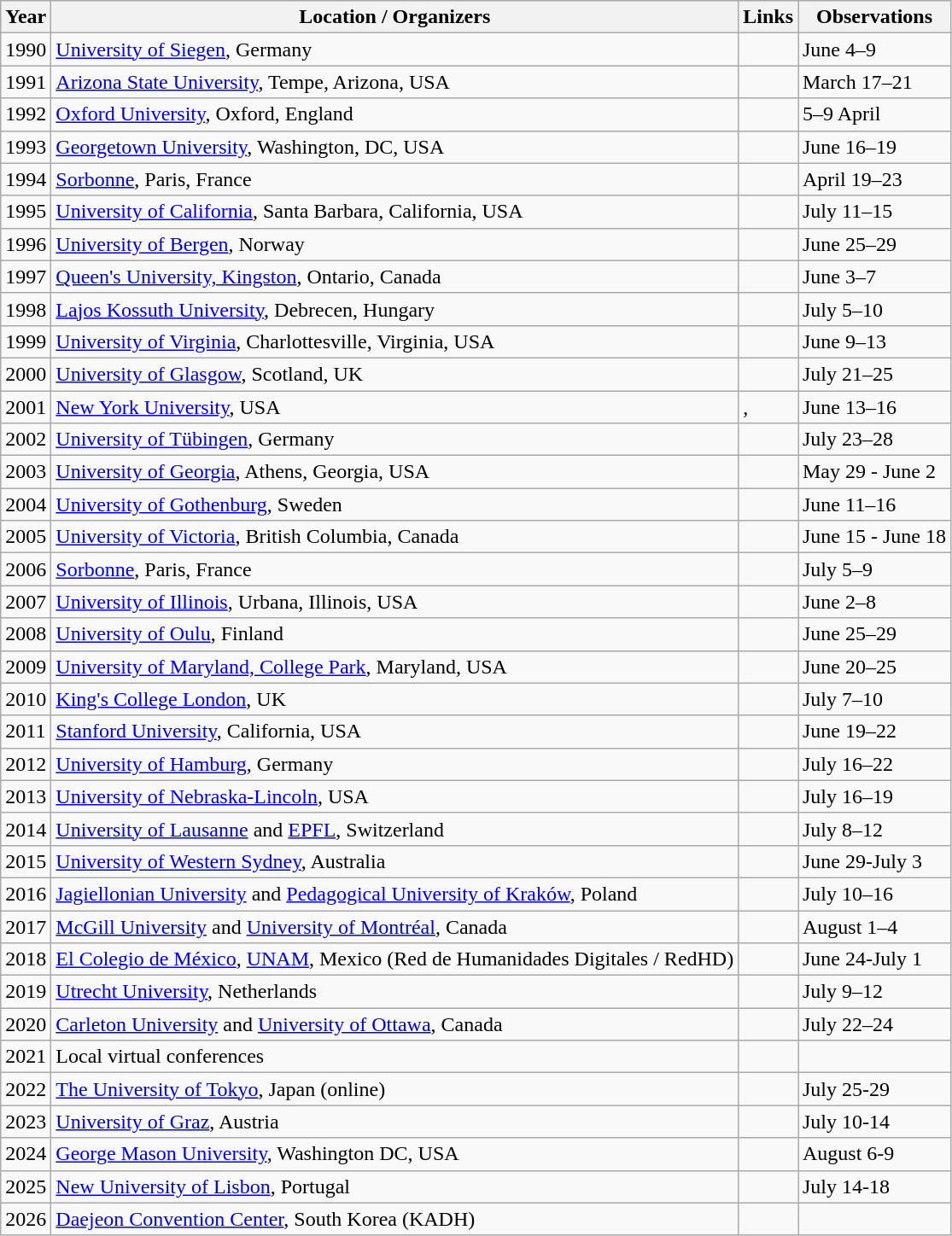<table class="wikitable">
<tr>
<th>Year</th>
<th>Location / Organizers</th>
<th>Links</th>
<th>Observations</th>
</tr>
<tr>
<td>1990</td>
<td><a href='#'>University of Siegen</a>, Germany</td>
<td></td>
<td>June 4–9</td>
</tr>
<tr>
<td>1991</td>
<td><a href='#'>Arizona State University</a>, Tempe, Arizona, USA</td>
<td></td>
<td>March 17–21</td>
</tr>
<tr>
<td>1992</td>
<td><a href='#'>Oxford University</a>, Oxford, England</td>
<td></td>
<td>5–9 April</td>
</tr>
<tr>
<td>1993</td>
<td><a href='#'>Georgetown University</a>, Washington, DC, USA</td>
<td></td>
<td>June 16–19</td>
</tr>
<tr>
<td>1994</td>
<td><a href='#'>Sorbonne</a>, Paris, France</td>
<td></td>
<td>April 19–23</td>
</tr>
<tr>
<td>1995</td>
<td><a href='#'>University of California</a>, Santa Barbara, California, USA</td>
<td></td>
<td>July 11–15</td>
</tr>
<tr>
<td>1996</td>
<td><a href='#'>University of Bergen</a>, Norway</td>
<td></td>
<td>June 25–29</td>
</tr>
<tr>
<td>1997</td>
<td><a href='#'>Queen's University, Kingston</a>, Ontario, Canada</td>
<td></td>
<td>June 3–7</td>
</tr>
<tr>
<td>1998</td>
<td><a href='#'>Lajos Kossuth University</a>, Debrecen, Hungary</td>
<td></td>
<td>July 5–10</td>
</tr>
<tr>
<td>1999</td>
<td><a href='#'>University of Virginia</a>, Charlottesville, Virginia, USA</td>
<td></td>
<td>June 9–13</td>
</tr>
<tr>
<td>2000</td>
<td><a href='#'>University of Glasgow</a>, Scotland, UK</td>
<td></td>
<td>July 21–25</td>
</tr>
<tr>
<td>2001</td>
<td><a href='#'>New York University</a>, USA</td>
<td>,</td>
<td>June 13–16</td>
</tr>
<tr>
<td>2002</td>
<td><a href='#'>University of Tübingen</a>, Germany</td>
<td></td>
<td>July 23–28</td>
</tr>
<tr>
<td>2003</td>
<td><a href='#'>University of Georgia</a>, Athens, Georgia, USA</td>
<td></td>
<td>May 29 - June 2</td>
</tr>
<tr>
<td>2004</td>
<td><a href='#'>University of Gothenburg</a>, Sweden</td>
<td></td>
<td>June 11–16</td>
</tr>
<tr>
<td>2005</td>
<td><a href='#'>University of Victoria</a>, British Columbia, Canada</td>
<td> </td>
<td>June 15 - June 18</td>
</tr>
<tr>
<td>2006</td>
<td><a href='#'>Sorbonne</a>, Paris, France</td>
<td></td>
<td>July 5–9</td>
</tr>
<tr>
<td>2007</td>
<td><a href='#'>University of Illinois</a>, Urbana, Illinois, USA</td>
<td></td>
<td>June 2–8</td>
</tr>
<tr>
<td>2008</td>
<td><a href='#'>University of Oulu</a>, Finland</td>
<td></td>
<td>June 25–29</td>
</tr>
<tr>
<td>2009</td>
<td><a href='#'>University of Maryland, College Park</a>, Maryland, USA</td>
<td></td>
<td>June 20–25</td>
</tr>
<tr>
<td>2010</td>
<td><a href='#'>King's College London</a>, UK</td>
<td></td>
<td>July 7–10</td>
</tr>
<tr>
<td>2011</td>
<td><a href='#'>Stanford University</a>, California, USA</td>
<td></td>
<td>June 19–22</td>
</tr>
<tr>
<td>2012</td>
<td><a href='#'>University of Hamburg</a>, Germany</td>
<td></td>
<td>July 16–22</td>
</tr>
<tr>
<td>2013</td>
<td><a href='#'>University of Nebraska-Lincoln</a>, USA</td>
<td></td>
<td>July 16–19</td>
</tr>
<tr>
<td>2014</td>
<td><a href='#'>University of Lausanne</a> and <a href='#'>EPFL</a>, Switzerland</td>
<td></td>
<td>July 8–12</td>
</tr>
<tr>
<td>2015</td>
<td><a href='#'>University of Western Sydney</a>, Australia</td>
<td></td>
<td>June 29-July 3</td>
</tr>
<tr>
<td>2016</td>
<td><a href='#'>Jagiellonian University</a> and <a href='#'>Pedagogical University of Kraków</a>, Poland</td>
<td></td>
<td>July 10–16</td>
</tr>
<tr>
<td>2017</td>
<td><a href='#'>McGill University</a> and <a href='#'>University of Montréal</a>, Canada</td>
<td></td>
<td>August 1–4</td>
</tr>
<tr>
<td>2018</td>
<td><a href='#'>El Colegio de México</a>, <a href='#'>UNAM</a>, Mexico (Red de Humanidades Digitales / RedHD)</td>
<td></td>
<td>June 24-July 1</td>
</tr>
<tr>
<td>2019</td>
<td><a href='#'>Utrecht University</a>, Netherlands</td>
<td></td>
<td>July 9–12</td>
</tr>
<tr>
<td>2020</td>
<td><a href='#'>Carleton University</a> and <a href='#'>University of Ottawa</a>, Canada</td>
<td></td>
<td>July 22–24</td>
</tr>
<tr>
<td>2021</td>
<td>Local virtual conferences</td>
<td></td>
<td></td>
</tr>
<tr>
<td>2022</td>
<td><a href='#'>The University of Tokyo</a>, Japan (online)</td>
<td></td>
<td>July 25-29</td>
</tr>
<tr>
<td>2023</td>
<td><a href='#'>University of Graz</a>, Austria</td>
<td></td>
<td>July 10-14</td>
</tr>
<tr>
<td>2024</td>
<td><a href='#'>George Mason University</a>, Washington DC, USA</td>
<td></td>
<td>August 6-9</td>
</tr>
<tr>
<td>2025</td>
<td><a href='#'>New University of Lisbon</a>, Portugal</td>
<td></td>
<td>July 14-18</td>
</tr>
<tr>
<td>2026</td>
<td><a href='#'>Daejeon Convention Center</a>, South Korea (KADH)</td>
<td></td>
<td></td>
</tr>
</table>
